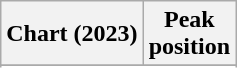<table class="wikitable sortable plainrowheaders" style="text-align:center">
<tr>
<th scope="col">Chart (2023)</th>
<th scope="col">Peak<br>position</th>
</tr>
<tr>
</tr>
<tr>
</tr>
</table>
